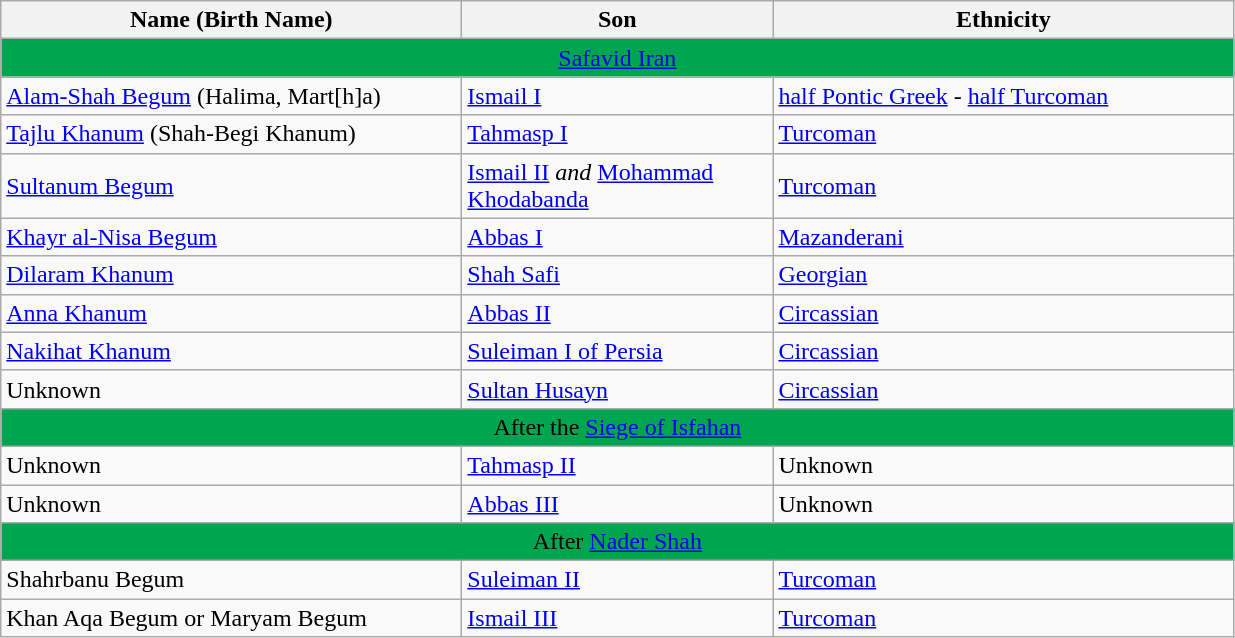<table class="wikitable sortable">
<tr>
<th scope="col" width="300px" data-sort-type="text">Name (Birth Name)</th>
<th scope="col" width="200px" data-sort-type="text">Son</th>
<th scope="col" width="300px" data-sort-type="text">Ethnicity</th>
</tr>
<tr>
<td align=center colspan=13 style="background:#00A550"><a href='#'>Safavid Iran</a></td>
</tr>
<tr>
<td><a href='#'>Alam-Shah Begum</a> (Halima, Mart[h]a)</td>
<td><a href='#'>Ismail I</a></td>
<td><a href='#'>half Pontic Greek</a> - <a href='#'>half Turcoman</a></td>
</tr>
<tr>
<td><a href='#'>Tajlu Khanum</a> (Shah-Begi Khanum)</td>
<td><a href='#'>Tahmasp I</a></td>
<td><a href='#'>Turcoman</a></td>
</tr>
<tr>
<td><a href='#'>Sultanum Begum</a></td>
<td><a href='#'>Ismail II</a> <em>and</em> <a href='#'>Mohammad Khodabanda</a></td>
<td><a href='#'>Turcoman</a></td>
</tr>
<tr>
<td><a href='#'>Khayr al-Nisa Begum</a></td>
<td><a href='#'>Abbas I</a></td>
<td><a href='#'>Mazanderani</a></td>
</tr>
<tr>
<td><a href='#'>Dilaram Khanum</a></td>
<td><a href='#'>Shah Safi</a></td>
<td><a href='#'>Georgian</a></td>
</tr>
<tr>
<td><a href='#'>Anna Khanum</a></td>
<td><a href='#'>Abbas II</a></td>
<td><a href='#'>Circassian</a></td>
</tr>
<tr>
<td><a href='#'>Nakihat Khanum</a></td>
<td><a href='#'>Suleiman I of Persia</a></td>
<td><a href='#'>Circassian</a></td>
</tr>
<tr>
<td>Unknown</td>
<td><a href='#'>Sultan Husayn</a></td>
<td><a href='#'>Circassian</a></td>
</tr>
<tr>
<td align=center colspan=13 style="background:#00A550">After the <a href='#'>Siege of Isfahan</a></td>
</tr>
<tr>
<td>Unknown</td>
<td><a href='#'>Tahmasp II</a></td>
<td>Unknown</td>
</tr>
<tr>
<td>Unknown</td>
<td><a href='#'>Abbas III</a></td>
<td>Unknown</td>
</tr>
<tr>
<td align=center colspan=13 style="background:#00A550">After <a href='#'>Nader Shah</a></td>
</tr>
<tr>
<td>Shahrbanu Begum</td>
<td><a href='#'>Suleiman II</a></td>
<td><a href='#'>Turcoman</a></td>
</tr>
<tr>
<td>Khan Aqa Begum or Maryam Begum</td>
<td><a href='#'>Ismail III</a></td>
<td><a href='#'>Turcoman</a></td>
</tr>
</table>
